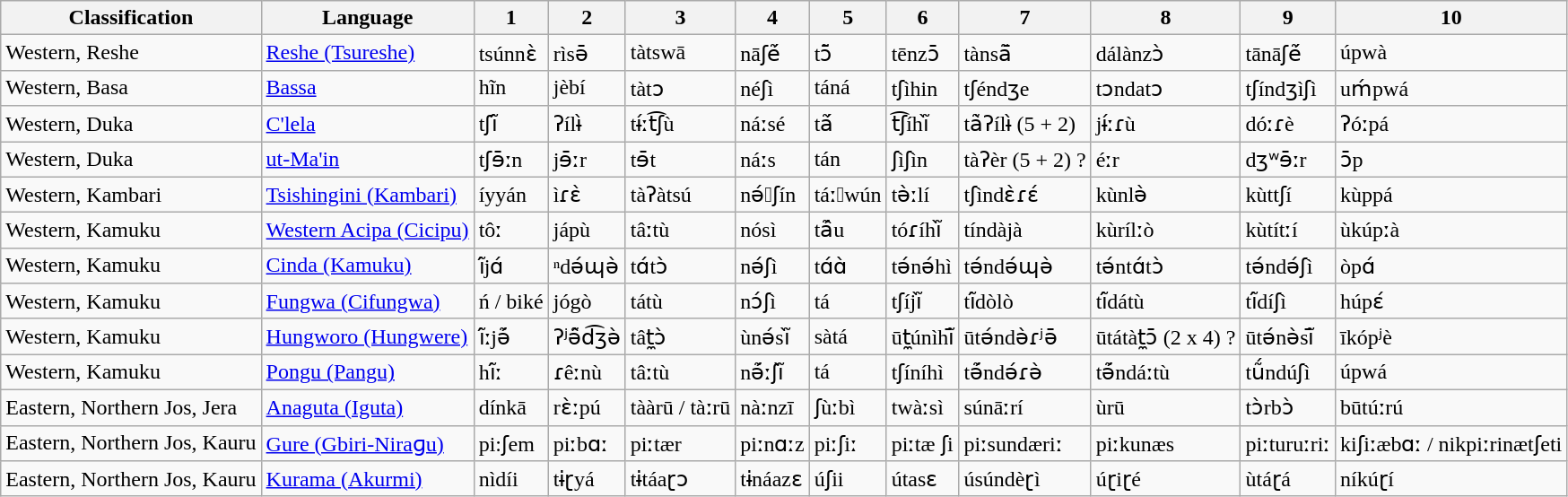<table class="wikitable sortable">
<tr>
<th>Classification</th>
<th>Language</th>
<th>1</th>
<th>2</th>
<th>3</th>
<th>4</th>
<th>5</th>
<th>6</th>
<th>7</th>
<th>8</th>
<th>9</th>
<th>10</th>
</tr>
<tr>
<td>Western, Reshe</td>
<td><a href='#'>Reshe (Tsureshe)</a></td>
<td>tsúnnɛ̀</td>
<td>rìsə̄</td>
<td>tàtswā</td>
<td>nāʃẽ́</td>
<td>tɔ̃̄</td>
<td>tēnzɔ̄</td>
<td>tànsã̄</td>
<td>dálànzɔ̀</td>
<td>tānāʃẽ́</td>
<td>úpwà</td>
</tr>
<tr>
<td>Western, Basa</td>
<td><a href='#'>Bassa</a></td>
<td>hĩn</td>
<td>jèbí</td>
<td>tàtɔ</td>
<td>néʃì</td>
<td>táná</td>
<td>tʃìhin</td>
<td>tʃéndʒe</td>
<td>tɔndatɔ</td>
<td>tʃíndʒìʃì</td>
<td>uḿpwá</td>
</tr>
<tr>
<td>Western, Duka</td>
<td><a href='#'>C'lela</a></td>
<td>tʃĩ́</td>
<td>ʔílɨ̀</td>
<td>tɨ́ːt͡ʃù</td>
<td>náːsé</td>
<td>tã́</td>
<td>t͡ʃíhĩ̀</td>
<td>tã̀ʔílɨ̀ (5 + 2)</td>
<td>jɨ́ːɾù</td>
<td>dóːɾè</td>
<td>ʔóːpá</td>
</tr>
<tr>
<td>Western, Duka</td>
<td><a href='#'>ut-Ma'in</a></td>
<td>tʃɘ̄ːn</td>
<td>jɘ̄ːr</td>
<td>tɘ̄t</td>
<td>náːs</td>
<td>tán</td>
<td>ʃìʃìn</td>
<td>tàʔèr  (5 + 2) ?</td>
<td>éːr</td>
<td>dʒʷɘ̄ːr</td>
<td>ɔ̄p</td>
</tr>
<tr>
<td>Western, Kambari</td>
<td><a href='#'>Tsishingini (Kambari)</a></td>
<td>íyyán</td>
<td>ìɾɛ̀</td>
<td>tàʔàtsú</td>
<td>nə́ʃín</td>
<td>táːwún</td>
<td>tə̀ːlí</td>
<td>tʃìndɛ̀ɾɛ́</td>
<td>kùnlə̀</td>
<td>kùttʃí</td>
<td>kùppá</td>
</tr>
<tr>
<td>Western, Kamuku</td>
<td><a href='#'>Western Acipa (Cicipu)</a></td>
<td>tôː</td>
<td>jápù</td>
<td>tâːtù</td>
<td>nósì</td>
<td>tã̂u</td>
<td>tóɾíhĩ̀</td>
<td>tíndàjà</td>
<td>kùrílːò</td>
<td>kùtítːí</td>
<td>ùkúpːà</td>
</tr>
<tr>
<td>Western, Kamuku</td>
<td><a href='#'>Cinda (Kamuku)</a></td>
<td>ĩ́jɑ́</td>
<td>ⁿdə́ɰə̀</td>
<td>tɑ́tɔ̀</td>
<td>nə́ʃì</td>
<td>tɑ́ɑ̀</td>
<td>tə́nə́hì</td>
<td>tə́ndə́ɰə̀</td>
<td>tə́ntɑ́tɔ̀</td>
<td>tə́ndə́ʃì</td>
<td>òpɑ́</td>
</tr>
<tr>
<td>Western, Kamuku</td>
<td><a href='#'>Fungwa (Cifungwa)</a></td>
<td>ń / biké</td>
<td>jógò</td>
<td>tátù</td>
<td>nɔ́ʃì</td>
<td>tá</td>
<td>tʃíjĩ̀</td>
<td>tĩ́dòlò</td>
<td>tĩ́dátù</td>
<td>tĩ́díʃì</td>
<td>húpɛ́</td>
</tr>
<tr>
<td>Western, Kamuku</td>
<td><a href='#'>Hungworo (Hungwere)</a></td>
<td>ĩ́ːjə̃́</td>
<td>ʔʲə̃̂d͡ʒə̀</td>
<td>tât̼ɔ̀</td>
<td>ùnə́sĩ̀</td>
<td>sàtá</td>
<td>ūt̼únìhĩ̄</td>
<td>ūtə́ndə̀ɾʲə̄</td>
<td>ūtátàt̼ɔ̄   (2 x 4) ?</td>
<td>ūtə́nə̀sĩ̄</td>
<td>īkópʲè</td>
</tr>
<tr>
<td>Western, Kamuku</td>
<td><a href='#'>Pongu (Pangu)</a></td>
<td>hĩ́ː</td>
<td>ɾêːnù</td>
<td>tâːtù</td>
<td>nə̃́ːʃĩ̀</td>
<td>tá</td>
<td>tʃíníhì</td>
<td>tə̃́ndə́ɾə̀</td>
<td>tə̃́ndáːtù</td>
<td>tṹndúʃì</td>
<td>úpwá</td>
</tr>
<tr>
<td>Eastern, Northern Jos, Jera</td>
<td><a href='#'>Anaguta (Iguta)</a></td>
<td>dínkā</td>
<td>rɛ̀ːpú</td>
<td>tààrū / tàːrū</td>
<td>nàːnzī</td>
<td>ʃùːbì</td>
<td>twàːsì</td>
<td>súnāːrí</td>
<td>ùrū</td>
<td>tɔ̀rbɔ̀</td>
<td>būtúːrú</td>
</tr>
<tr>
<td>Eastern, Northern Jos, Kauru</td>
<td><a href='#'>Gure (Gbiri-Niraɡu)</a></td>
<td>pi:ʃem</td>
<td>piːbɑː</td>
<td>piːtær</td>
<td>piːnɑːz</td>
<td>piːʃiː</td>
<td>piːtæ ʃi</td>
<td>piːsundæriː</td>
<td>piːkunæs</td>
<td>piːturuːriː</td>
<td>kiʃiːæbɑː / nikpiːrinætʃeti</td>
</tr>
<tr>
<td>Eastern, Northern Jos, Kauru</td>
<td><a href='#'>Kurama (Akurmi)</a></td>
<td>nìdíi</td>
<td>tɨɽyá</td>
<td>tɨtáaɽɔ</td>
<td>tɨnáazɛ</td>
<td>úʃii</td>
<td>útasɛ</td>
<td>úsúndèɽì</td>
<td>úɽiɽé</td>
<td>ùtáɽá</td>
<td>níkúɽí</td>
</tr>
</table>
